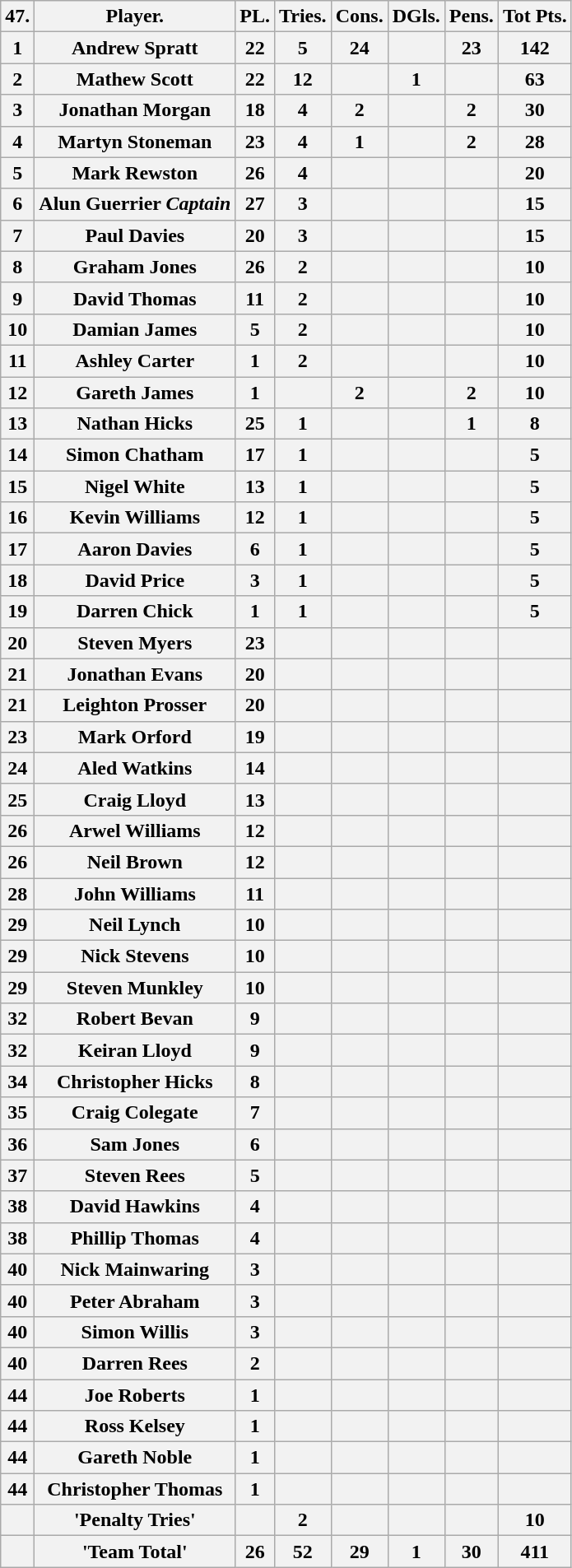<table class="wikitable">
<tr>
<th>47.</th>
<th>Player.</th>
<th>PL.</th>
<th>Tries.</th>
<th>Cons.</th>
<th>DGls.</th>
<th>Pens.</th>
<th>Tot Pts.</th>
</tr>
<tr>
<th>1</th>
<th>Andrew Spratt</th>
<th>22</th>
<th>5</th>
<th>24</th>
<th></th>
<th>23</th>
<th>142</th>
</tr>
<tr>
<th>2</th>
<th>Mathew Scott</th>
<th>22</th>
<th>12</th>
<th></th>
<th>1</th>
<th></th>
<th>63</th>
</tr>
<tr>
<th>3</th>
<th>Jonathan Morgan</th>
<th>18</th>
<th>4</th>
<th>2</th>
<th></th>
<th>2</th>
<th>30</th>
</tr>
<tr>
<th>4</th>
<th>Martyn Stoneman</th>
<th>23</th>
<th>4</th>
<th>1</th>
<th></th>
<th>2</th>
<th>28</th>
</tr>
<tr>
<th>5</th>
<th>Mark Rewston</th>
<th>26</th>
<th>4</th>
<th></th>
<th></th>
<th></th>
<th>20</th>
</tr>
<tr>
<th>6</th>
<th>Alun Guerrier <em>Captain</em></th>
<th>27</th>
<th>3</th>
<th></th>
<th></th>
<th></th>
<th>15</th>
</tr>
<tr>
<th>7</th>
<th>Paul Davies</th>
<th>20</th>
<th>3</th>
<th></th>
<th></th>
<th></th>
<th>15</th>
</tr>
<tr>
<th>8</th>
<th>Graham Jones</th>
<th>26</th>
<th>2</th>
<th></th>
<th></th>
<th></th>
<th>10</th>
</tr>
<tr>
<th>9</th>
<th>David Thomas</th>
<th>11</th>
<th>2</th>
<th></th>
<th></th>
<th></th>
<th>10</th>
</tr>
<tr>
<th>10</th>
<th>Damian James</th>
<th>5</th>
<th>2</th>
<th></th>
<th></th>
<th></th>
<th>10</th>
</tr>
<tr>
<th>11</th>
<th>Ashley Carter</th>
<th>1</th>
<th>2</th>
<th></th>
<th></th>
<th></th>
<th>10</th>
</tr>
<tr>
<th>12</th>
<th>Gareth James</th>
<th>1</th>
<th></th>
<th>2</th>
<th></th>
<th>2</th>
<th>10</th>
</tr>
<tr>
<th>13</th>
<th>Nathan Hicks</th>
<th>25</th>
<th>1</th>
<th></th>
<th></th>
<th>1</th>
<th>8</th>
</tr>
<tr>
<th>14</th>
<th>Simon Chatham</th>
<th>17</th>
<th>1</th>
<th></th>
<th></th>
<th></th>
<th>5</th>
</tr>
<tr>
<th>15</th>
<th>Nigel White</th>
<th>13</th>
<th>1</th>
<th></th>
<th></th>
<th></th>
<th>5</th>
</tr>
<tr>
<th>16</th>
<th>Kevin Williams</th>
<th>12</th>
<th>1</th>
<th></th>
<th></th>
<th></th>
<th>5</th>
</tr>
<tr>
<th>17</th>
<th>Aaron Davies</th>
<th>6</th>
<th>1</th>
<th></th>
<th></th>
<th></th>
<th>5</th>
</tr>
<tr>
<th>18</th>
<th>David Price</th>
<th>3</th>
<th>1</th>
<th></th>
<th></th>
<th></th>
<th>5</th>
</tr>
<tr>
<th>19</th>
<th>Darren Chick</th>
<th>1</th>
<th>1</th>
<th></th>
<th></th>
<th></th>
<th>5</th>
</tr>
<tr>
<th>20</th>
<th>Steven Myers</th>
<th>23</th>
<th></th>
<th></th>
<th></th>
<th></th>
<th></th>
</tr>
<tr>
<th>21</th>
<th>Jonathan Evans</th>
<th>20</th>
<th></th>
<th></th>
<th></th>
<th></th>
<th></th>
</tr>
<tr>
<th>21</th>
<th>Leighton Prosser</th>
<th>20</th>
<th></th>
<th></th>
<th></th>
<th></th>
<th></th>
</tr>
<tr>
<th>23</th>
<th>Mark Orford</th>
<th>19</th>
<th></th>
<th></th>
<th></th>
<th></th>
<th></th>
</tr>
<tr>
<th>24</th>
<th>Aled Watkins</th>
<th>14</th>
<th></th>
<th></th>
<th></th>
<th></th>
<th></th>
</tr>
<tr>
<th>25</th>
<th>Craig Lloyd</th>
<th>13</th>
<th></th>
<th></th>
<th></th>
<th></th>
<th></th>
</tr>
<tr>
<th>26</th>
<th>Arwel Williams</th>
<th>12</th>
<th></th>
<th></th>
<th></th>
<th></th>
<th></th>
</tr>
<tr>
<th>26</th>
<th>Neil Brown</th>
<th>12</th>
<th></th>
<th></th>
<th></th>
<th></th>
<th></th>
</tr>
<tr>
<th>28</th>
<th>John Williams</th>
<th>11</th>
<th></th>
<th></th>
<th></th>
<th></th>
<th></th>
</tr>
<tr>
<th>29</th>
<th>Neil Lynch</th>
<th>10</th>
<th></th>
<th></th>
<th></th>
<th></th>
<th></th>
</tr>
<tr>
<th>29</th>
<th>Nick Stevens</th>
<th>10</th>
<th></th>
<th></th>
<th></th>
<th></th>
<th></th>
</tr>
<tr>
<th>29</th>
<th>Steven Munkley</th>
<th>10</th>
<th></th>
<th></th>
<th></th>
<th></th>
<th></th>
</tr>
<tr>
<th>32</th>
<th>Robert Bevan</th>
<th>9</th>
<th></th>
<th></th>
<th></th>
<th></th>
<th></th>
</tr>
<tr>
<th>32</th>
<th>Keiran Lloyd</th>
<th>9</th>
<th></th>
<th></th>
<th></th>
<th></th>
<th></th>
</tr>
<tr>
<th>34</th>
<th>Christopher Hicks</th>
<th>8</th>
<th></th>
<th></th>
<th></th>
<th></th>
<th></th>
</tr>
<tr>
<th>35</th>
<th>Craig Colegate</th>
<th>7</th>
<th></th>
<th></th>
<th></th>
<th></th>
<th></th>
</tr>
<tr>
<th>36</th>
<th>Sam Jones</th>
<th>6</th>
<th></th>
<th></th>
<th></th>
<th></th>
<th></th>
</tr>
<tr>
<th>37</th>
<th>Steven Rees</th>
<th>5</th>
<th></th>
<th></th>
<th></th>
<th></th>
<th></th>
</tr>
<tr>
<th>38</th>
<th>David Hawkins</th>
<th>4</th>
<th></th>
<th></th>
<th></th>
<th></th>
<th></th>
</tr>
<tr>
<th>38</th>
<th>Phillip Thomas</th>
<th>4</th>
<th></th>
<th></th>
<th></th>
<th></th>
<th></th>
</tr>
<tr>
<th>40</th>
<th>Nick Mainwaring</th>
<th>3</th>
<th></th>
<th></th>
<th></th>
<th></th>
<th></th>
</tr>
<tr>
<th>40</th>
<th>Peter Abraham</th>
<th>3</th>
<th></th>
<th></th>
<th></th>
<th></th>
<th></th>
</tr>
<tr>
<th>40</th>
<th>Simon Willis</th>
<th>3</th>
<th></th>
<th></th>
<th></th>
<th></th>
<th></th>
</tr>
<tr>
<th>40</th>
<th>Darren Rees</th>
<th>2</th>
<th></th>
<th></th>
<th></th>
<th></th>
<th></th>
</tr>
<tr>
<th>44</th>
<th>Joe Roberts</th>
<th>1</th>
<th></th>
<th></th>
<th></th>
<th></th>
<th></th>
</tr>
<tr>
<th>44</th>
<th>Ross Kelsey</th>
<th>1</th>
<th></th>
<th></th>
<th></th>
<th></th>
<th></th>
</tr>
<tr>
<th>44</th>
<th>Gareth Noble</th>
<th>1</th>
<th></th>
<th></th>
<th></th>
<th></th>
<th></th>
</tr>
<tr>
<th>44</th>
<th>Christopher Thomas</th>
<th>1</th>
<th></th>
<th></th>
<th></th>
<th></th>
<th></th>
</tr>
<tr>
<th></th>
<th>'Penalty Tries'</th>
<th></th>
<th>2</th>
<th></th>
<th></th>
<th></th>
<th>10</th>
</tr>
<tr>
<th></th>
<th>'Team Total'</th>
<th>26</th>
<th>52</th>
<th>29</th>
<th>1</th>
<th>30</th>
<th>411</th>
</tr>
</table>
